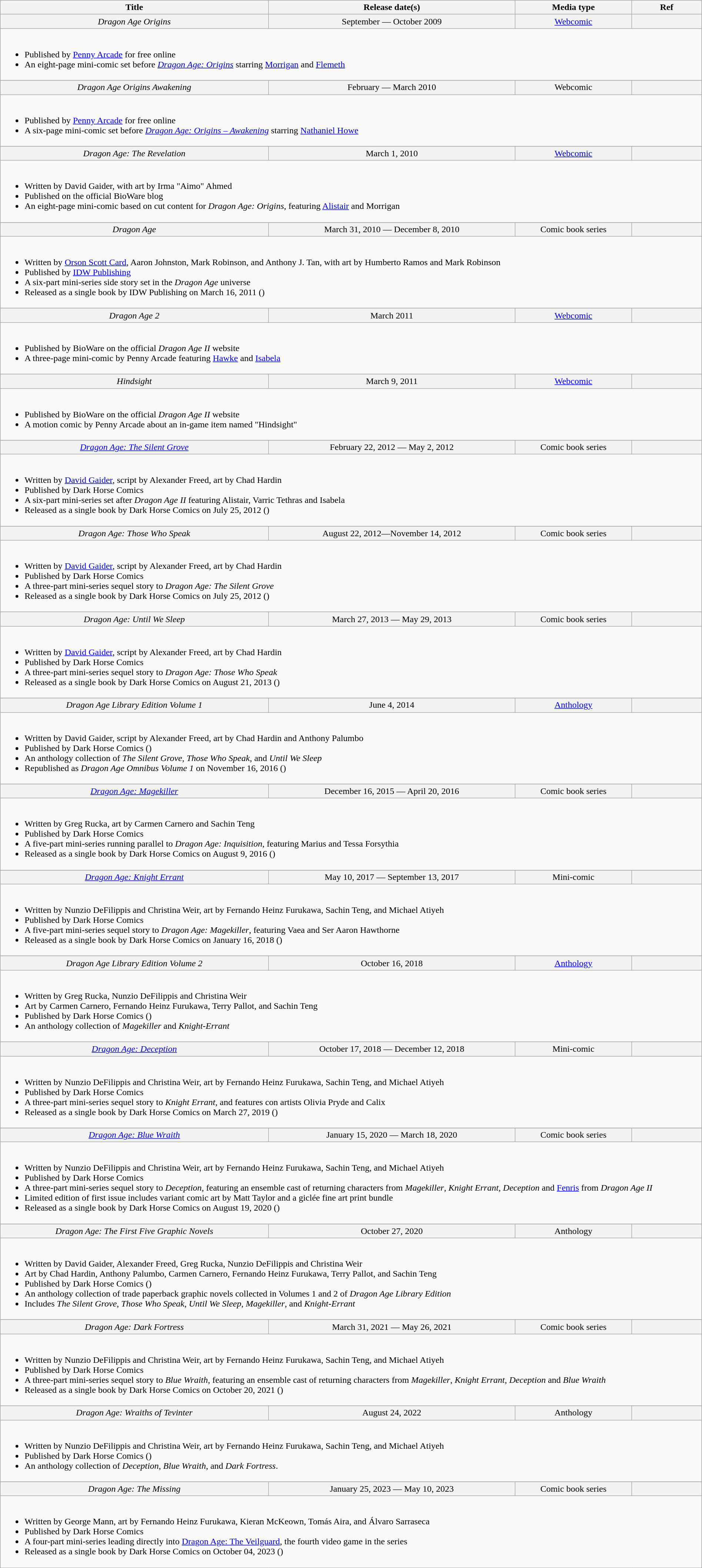<table class="wikitable" width="100%">
<tr style="text-align: center;">
<th scope="col">Title</th>
<th scope="col">Release date(s)</th>
<th scope="col">Media type</th>
<th scope="col" width="10%">Ref</th>
</tr>
<tr bgcolor="#F2F2F2" align="center">
<th scope="row" style="font-weight:normal;"><em>Dragon Age Origins</em></th>
<td>September — October 2009</td>
<td><a href='#'>Webcomic</a></td>
<td></td>
</tr>
<tr>
<td colspan="4"><br><ul><li>Published by <a href='#'>Penny Arcade</a> for free online</li><li>An eight-page mini-comic set before <em><a href='#'>Dragon Age: Origins</a></em> starring <a href='#'>Morrigan</a> and <a href='#'>Flemeth</a></li></ul></td>
</tr>
<tr>
</tr>
<tr bgcolor="#F2F2F2" align="center">
<th scope="row" style="font-weight:normal;"><em>Dragon Age Origins Awakening</em></th>
<td>February — March 2010</td>
<td>Webcomic</td>
<td></td>
</tr>
<tr>
<td colspan="4"><br><ul><li>Published by <a href='#'>Penny Arcade</a> for free online</li><li>A six-page mini-comic set before <em><a href='#'>Dragon Age: Origins – Awakening</a></em> starring <a href='#'>Nathaniel Howe</a></li></ul></td>
</tr>
<tr>
</tr>
<tr bgcolor="#F2F2F2" align="center">
<th scope="row" style="font-weight:normal;"><em>Dragon Age: The Revelation</em></th>
<td>March 1, 2010</td>
<td><a href='#'>Webcomic</a></td>
<td></td>
</tr>
<tr>
<td colspan="4"><br><ul><li>Written by David Gaider, with art by Irma "Aimo" Ahmed</li><li>Published on the official BioWare blog</li><li>An eight-page mini-comic based on cut content for <em>Dragon Age: Origins</em>, featuring <a href='#'>Alistair</a> and Morrigan</li></ul></td>
</tr>
<tr>
</tr>
<tr bgcolor="#F2F2F2" align="center">
<th scope="row" style="font-weight:normal;"><em>Dragon Age</em></th>
<td>March 31, 2010 — December 8, 2010</td>
<td>Comic book series</td>
<td></td>
</tr>
<tr>
<td colspan="4"><br><ul><li>Written by <a href='#'>Orson Scott Card</a>, Aaron Johnston, Mark Robinson, and Anthony J. Tan, with art by Humberto Ramos and Mark Robinson</li><li>Published by <a href='#'>IDW Publishing</a></li><li>A six-part mini-series side story set in the <em>Dragon Age</em> universe</li><li>Released as a single book by IDW Publishing on March 16, 2011 ()</li></ul></td>
</tr>
<tr>
</tr>
<tr bgcolor="#F2F2F2" align="center">
<th scope="row" style="font-weight:normal;"><em>Dragon Age 2</em></th>
<td>March 2011</td>
<td><a href='#'>Webcomic</a></td>
<td></td>
</tr>
<tr>
<td colspan="4"><br><ul><li>Published by BioWare on the official <em>Dragon Age II</em> website</li><li>A three-page mini-comic by Penny Arcade featuring <a href='#'>Hawke</a> and <a href='#'>Isabela</a></li></ul></td>
</tr>
<tr>
</tr>
<tr bgcolor="#F2F2F2" align="center">
<th scope="row" style="font-weight:normal;"><em>Hindsight</em></th>
<td>March 9, 2011</td>
<td><a href='#'>Webcomic</a></td>
<td></td>
</tr>
<tr>
<td colspan="4"><br><ul><li>Published by BioWare on the official <em>Dragon Age II</em> website</li><li>A motion comic by Penny Arcade about an in-game item named "Hindsight"</li></ul></td>
</tr>
<tr>
</tr>
<tr bgcolor="#F2F2F2" align="center">
<th scope="row" style="font-weight:normal;"><em><a href='#'>Dragon Age: The Silent Grove</a></em></th>
<td>February 22, 2012 — May 2, 2012</td>
<td>Comic book series</td>
<td></td>
</tr>
<tr>
<td colspan="4"><br><ul><li>Written by <a href='#'>David Gaider</a>, script by Alexander Freed, art by Chad Hardin</li><li>Published by Dark Horse Comics</li><li>A six-part mini-series set after <em>Dragon Age II</em> featuring Alistair, Varric Tethras and Isabela</li><li>Released as a single book by Dark Horse Comics on July 25, 2012 ()</li></ul></td>
</tr>
<tr>
</tr>
<tr bgcolor="#F2F2F2" align="center">
<th scope="row" style="font-weight:normal;"><em>Dragon Age: Those Who Speak</em></th>
<td>August 22, 2012—November 14, 2012</td>
<td>Comic book series</td>
<td></td>
</tr>
<tr>
<td colspan="4"><br><ul><li>Written by <a href='#'>David Gaider</a>, script by Alexander Freed, art by Chad Hardin</li><li>Published by Dark Horse Comics</li><li>A three-part mini-series sequel story to <em>Dragon Age: The Silent Grove</em></li><li>Released as a single book by Dark Horse Comics on July 25, 2012 ()</li></ul></td>
</tr>
<tr>
</tr>
<tr bgcolor="#F2F2F2" align="center">
<th scope="row" style="font-weight:normal;"><em>Dragon Age: Until We Sleep</em></th>
<td>March 27, 2013 — May 29, 2013</td>
<td>Comic book series</td>
<td></td>
</tr>
<tr>
<td colspan="4"><br><ul><li>Written by <a href='#'>David Gaider</a>, script by Alexander Freed, art by Chad Hardin</li><li>Published by Dark Horse Comics</li><li>A three-part mini-series sequel story to <em>Dragon Age: Those Who Speak</em></li><li>Released as a single book by Dark Horse Comics on August 21, 2013 ()</li></ul></td>
</tr>
<tr>
</tr>
<tr bgcolor="#F2F2F2" align="center">
<th scope="row" style="font-weight:normal;"><em>Dragon Age Library Edition Volume 1</em></th>
<td>June 4, 2014</td>
<td><a href='#'>Anthology</a></td>
<td></td>
</tr>
<tr>
<td colspan="4"><br><ul><li>Written by David Gaider, script by Alexander Freed, art by Chad Hardin and Anthony Palumbo</li><li>Published by Dark Horse Comics ()</li><li>An anthology collection of <em>The Silent Grove</em>, <em>Those Who Speak</em>, and <em>Until We Sleep</em></li><li>Republished as <em>Dragon Age Omnibus Volume 1</em> on November 16, 2016 ()</li></ul></td>
</tr>
<tr>
</tr>
<tr bgcolor="#F2F2F2" align="center">
<th scope="row" style="font-weight:normal;"><em><a href='#'>Dragon Age: Magekiller</a></em></th>
<td>December 16, 2015 — April 20, 2016</td>
<td>Comic book series</td>
<td></td>
</tr>
<tr>
<td colspan="4"><br><ul><li>Written by Greg Rucka, art by Carmen Carnero and Sachin Teng</li><li>Published by Dark Horse Comics</li><li>A five-part mini-series running parallel to <em>Dragon Age: Inquisition</em>, featuring Marius and Tessa Forsythia</li><li>Released as a single book by Dark Horse Comics on August 9, 2016 ()</li></ul></td>
</tr>
<tr>
</tr>
<tr bgcolor="#F2F2F2" align="center">
<th scope="row" style="font-weight:normal;"><em><a href='#'>Dragon Age: Knight Errant</a></em></th>
<td>May 10, 2017 — September 13, 2017</td>
<td>Mini-comic</td>
<td></td>
</tr>
<tr>
<td colspan="4"><br><ul><li>Written by Nunzio DeFilippis and Christina Weir, art by Fernando Heinz Furukawa, Sachin Teng, and Michael Atiyeh</li><li>Published by Dark Horse Comics</li><li>A five-part mini-series sequel story to <em>Dragon Age: Magekiller</em>, featuring Vaea and Ser Aaron Hawthorne</li><li>Released as a single book by Dark Horse Comics on January 16, 2018 ()</li></ul></td>
</tr>
<tr>
</tr>
<tr bgcolor="#F2F2F2" align="center">
<th scope="row" style="font-weight:normal;"><em>Dragon Age Library Edition Volume 2</em></th>
<td>October 16, 2018</td>
<td><a href='#'>Anthology</a></td>
<td></td>
</tr>
<tr>
<td colspan="4"><br><ul><li>Written by Greg Rucka, Nunzio DeFilippis and Christina Weir</li><li>Art by Carmen Carnero, Fernando Heinz Furukawa, Terry Pallot, and Sachin Teng</li><li>Published by Dark Horse Comics ()</li><li>An anthology collection of <em>Magekiller</em> and <em>Knight-Errant</em></li></ul></td>
</tr>
<tr>
</tr>
<tr bgcolor="#F2F2F2" align="center">
<th scope="row" style="font-weight:normal;"><em><a href='#'>Dragon Age: Deception</a></em></th>
<td>October 17, 2018 — December 12, 2018</td>
<td>Mini-comic</td>
<td></td>
</tr>
<tr>
<td colspan="4"><br><ul><li>Written by Nunzio DeFilippis and Christina Weir, art by Fernando Heinz Furukawa, Sachin Teng, and Michael Atiyeh</li><li>Published by Dark Horse Comics</li><li>A three-part mini-series sequel story to <em>Knight Errant</em>, and features con artists Olivia Pryde and Calix</li><li>Released as a single book by Dark Horse Comics on March 27, 2019 ()</li></ul></td>
</tr>
<tr>
</tr>
<tr bgcolor="#F2F2F2" align="center">
<th scope="row" style="font-weight:normal;"><em><a href='#'>Dragon Age: Blue Wraith</a></em></th>
<td>January 15, 2020 — March 18, 2020</td>
<td>Comic book series</td>
<td></td>
</tr>
<tr>
<td colspan="4"><br><ul><li>Written by Nunzio DeFilippis and Christina Weir, art by Fernando Heinz Furukawa, Sachin Teng, and Michael Atiyeh</li><li>Published by Dark Horse Comics</li><li>A three-part mini-series sequel story to <em>Deception</em>, featuring an ensemble cast of returning characters from <em>Magekiller</em>, <em>Knight Errant</em>, <em>Deception</em> and <a href='#'>Fenris</a> from <em>Dragon Age II</em></li><li>Limited edition of first issue includes variant comic art by Matt Taylor and a giclée fine art print bundle</li><li>Released as a single book by Dark Horse Comics on August 19, 2020 ()</li></ul></td>
</tr>
<tr>
</tr>
<tr bgcolor="#F2F2F2" align="center">
<th scope="row" style="font-weight:normal;"><em>Dragon Age: The First Five Graphic Novels</em></th>
<td>October 27, 2020</td>
<td>Anthology</td>
<td></td>
</tr>
<tr>
<td colspan="4"><br><ul><li>Written by David Gaider, Alexander Freed, Greg Rucka, Nunzio DeFilippis and Christina Weir</li><li>Art by Chad Hardin, Anthony Palumbo, Carmen Carnero, Fernando Heinz Furukawa, Terry Pallot, and Sachin Teng</li><li>Published by Dark Horse Comics ()</li><li>An anthology collection of trade paperback graphic novels collected in Volumes 1 and 2 of <em>Dragon Age Library Edition</em></li><li>Includes <em>The Silent Grove</em>, <em>Those Who Speak</em>, <em>Until We Sleep</em>, <em>Magekiller</em>, and <em>Knight-Errant</em></li></ul></td>
</tr>
<tr>
</tr>
<tr bgcolor="#F2F2F2" align="center">
<th scope="row" style="font-weight:normal;"><em>Dragon Age: Dark Fortress</em></th>
<td>March 31, 2021 — May 26, 2021</td>
<td>Comic book series</td>
<td></td>
</tr>
<tr>
<td colspan="4"><br><ul><li>Written by Nunzio DeFilippis and Christina Weir, art by Fernando Heinz Furukawa, Sachin Teng, and Michael Atiyeh</li><li>Published by Dark Horse Comics</li><li>A three-part mini-series sequel story to <em>Blue Wraith</em>, featuring an ensemble cast of returning characters from <em>Magekiller</em>, <em>Knight Errant</em>, <em>Deception</em> and <em>Blue Wraith</em></li><li>Released as a single book by Dark Horse Comics on October 20, 2021 ()</li></ul></td>
</tr>
<tr>
</tr>
<tr bgcolor="#F2F2F2" align="center">
<th scope="row" style="font-weight:normal;"><em>Dragon Age: Wraiths of Tevinter</em></th>
<td>August 24, 2022</td>
<td>Anthology</td>
<td></td>
</tr>
<tr>
<td colspan="4"><br><ul><li>Written by Nunzio DeFilippis and Christina Weir, art by Fernando Heinz Furukawa, Sachin Teng, and Michael Atiyeh</li><li>Published by Dark Horse Comics ()</li><li>An anthology collection of <em>Deception</em>, <em>Blue Wraith</em>, and <em>Dark Fortress</em>.</li></ul></td>
</tr>
<tr>
</tr>
<tr bgcolor="#F2F2F2" align="center">
<th scope="row" style="font-weight:normal;"><em>Dragon Age: The Missing</em></th>
<td>January 25, 2023 — May 10, 2023</td>
<td>Comic book series</td>
<td></td>
</tr>
<tr>
<td colspan="4"><br><ul><li>Written by George Mann, art by Fernando Heinz Furukawa, Kieran McKeown, Tomás Aira, and Álvaro Sarraseca</li><li>Published by Dark Horse Comics</li><li>A four-part mini-series leading directly into <a href='#'>Dragon Age: The Veilguard</a>, the fourth video game in the series</li><li>Released as a single book by Dark Horse Comics on October 04, 2023 ()</li></ul></td>
</tr>
</table>
